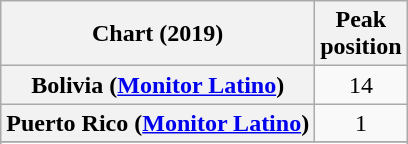<table class="wikitable sortable plainrowheaders" style="text-align:center">
<tr>
<th scope="col">Chart (2019)</th>
<th scope="col">Peak<br>position</th>
</tr>
<tr>
<th scope="row">Bolivia (<a href='#'>Monitor Latino</a>)</th>
<td>14</td>
</tr>
<tr>
<th scope="row">Puerto Rico (<a href='#'>Monitor Latino</a>)</th>
<td>1</td>
</tr>
<tr>
</tr>
<tr>
</tr>
</table>
